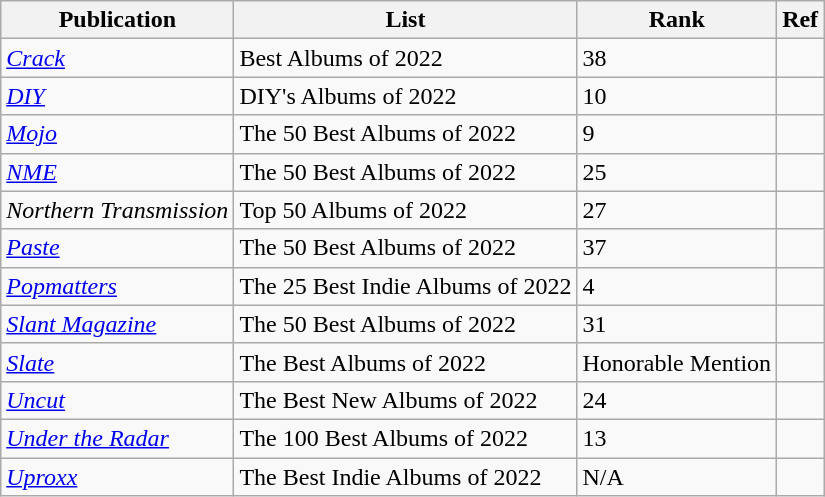<table class="wikitable">
<tr>
<th>Publication</th>
<th>List</th>
<th>Rank</th>
<th>Ref</th>
</tr>
<tr>
<td><em><a href='#'>Crack</a></em></td>
<td>Best Albums of 2022</td>
<td>38</td>
<td></td>
</tr>
<tr>
<td><em><a href='#'>DIY</a></em></td>
<td>DIY's Albums of 2022</td>
<td>10</td>
<td></td>
</tr>
<tr>
<td><em><a href='#'>Mojo</a></em></td>
<td>The 50 Best Albums of 2022</td>
<td>9</td>
<td></td>
</tr>
<tr>
<td><em><a href='#'>NME</a></em></td>
<td>The 50 Best Albums of 2022</td>
<td>25</td>
<td></td>
</tr>
<tr>
<td><em>Northern Transmission</em></td>
<td>Top 50 Albums of 2022</td>
<td>27</td>
<td></td>
</tr>
<tr>
<td><em><a href='#'>Paste</a></em></td>
<td>The 50 Best Albums of 2022</td>
<td>37</td>
<td></td>
</tr>
<tr>
<td><em><a href='#'>Popmatters</a></em></td>
<td>The 25 Best Indie Albums of 2022</td>
<td>4</td>
<td></td>
</tr>
<tr>
<td><em><a href='#'>Slant Magazine</a></em></td>
<td>The 50 Best Albums of 2022</td>
<td>31</td>
<td></td>
</tr>
<tr>
<td><em><a href='#'>Slate</a></em></td>
<td>The Best Albums of 2022</td>
<td>Honorable Mention</td>
<td></td>
</tr>
<tr>
<td><em><a href='#'>Uncut</a></em></td>
<td>The Best New Albums of 2022</td>
<td>24</td>
<td></td>
</tr>
<tr>
<td><em><a href='#'>Under the Radar</a></em></td>
<td>The 100 Best Albums of 2022</td>
<td>13</td>
<td></td>
</tr>
<tr>
<td><em><a href='#'>Uproxx</a></em></td>
<td>The Best Indie Albums of 2022</td>
<td>N/A</td>
<td></td>
</tr>
</table>
